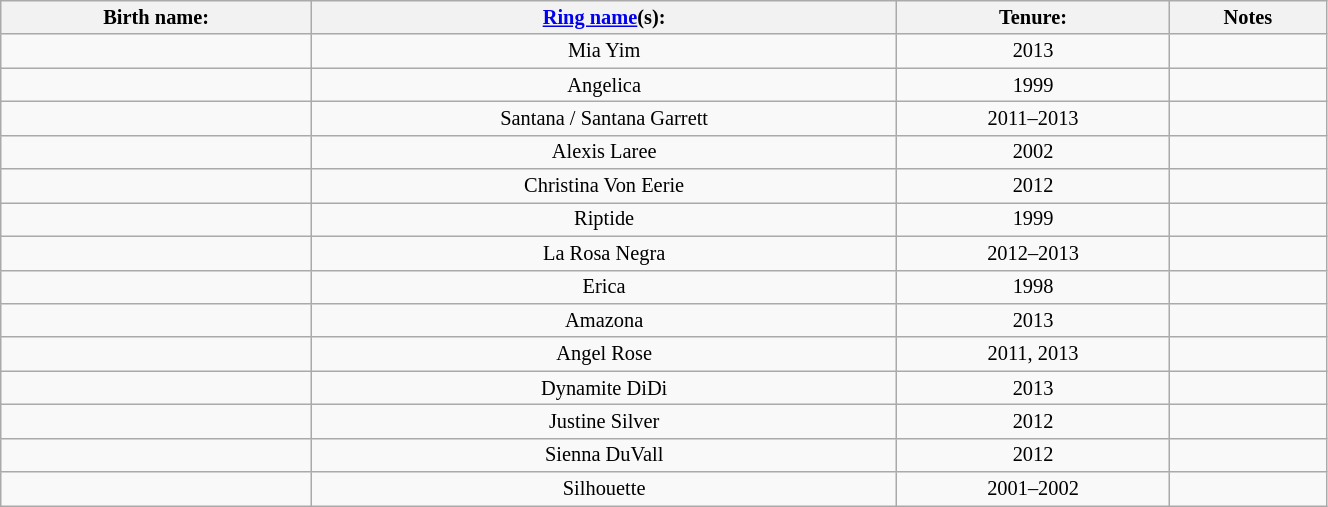<table class="sortable wikitable" style="font-size:85%; text-align:center; width:70%;">
<tr>
<th>Birth name:</th>
<th><a href='#'>Ring name</a>(s):</th>
<th>Tenure:</th>
<th>Notes</th>
</tr>
<tr>
<td></td>
<td>Mia Yim</td>
<td sort>2013</td>
<td></td>
</tr>
<tr>
<td></td>
<td>Angelica</td>
<td sort>1999</td>
<td></td>
</tr>
<tr>
<td></td>
<td>Santana / Santana Garrett</td>
<td sort>2011–2013</td>
<td></td>
</tr>
<tr>
<td></td>
<td>Alexis Laree</td>
<td sort>2002</td>
<td></td>
</tr>
<tr>
<td></td>
<td>Christina Von Eerie</td>
<td sort>2012</td>
<td></td>
</tr>
<tr>
<td></td>
<td>Riptide</td>
<td sort>1999</td>
<td></td>
</tr>
<tr>
<td></td>
<td>La Rosa Negra</td>
<td sort>2012–2013</td>
<td></td>
</tr>
<tr>
<td></td>
<td>Erica</td>
<td sort>1998</td>
<td></td>
</tr>
<tr>
<td></td>
<td>Amazona</td>
<td sort>2013</td>
<td></td>
</tr>
<tr>
<td></td>
<td>Angel Rose</td>
<td sort>2011, 2013</td>
<td></td>
</tr>
<tr>
<td></td>
<td>Dynamite DiDi</td>
<td sort>2013</td>
<td></td>
</tr>
<tr>
<td></td>
<td>Justine Silver</td>
<td sort>2012</td>
<td></td>
</tr>
<tr>
<td></td>
<td>Sienna DuVall</td>
<td sort>2012</td>
<td></td>
</tr>
<tr>
<td></td>
<td>Silhouette</td>
<td sort>2001–2002</td>
<td></td>
</tr>
</table>
